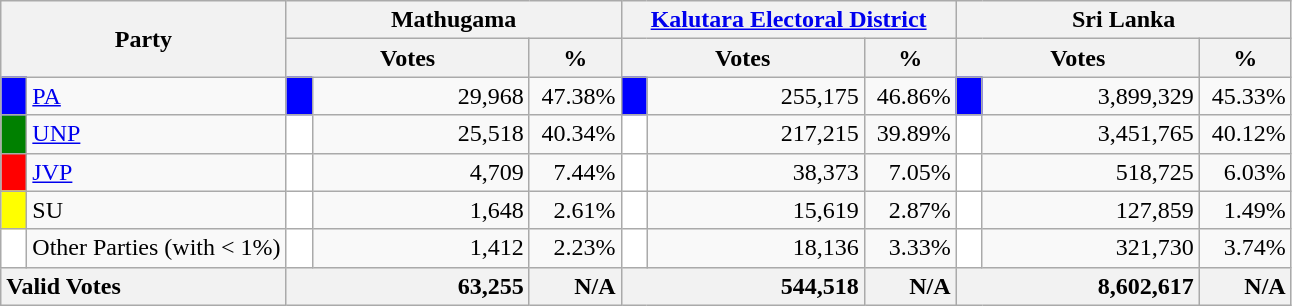<table class="wikitable">
<tr>
<th colspan="2" width="144px"rowspan="2">Party</th>
<th colspan="3" width="216px">Mathugama</th>
<th colspan="3" width="216px"><a href='#'>Kalutara Electoral District</a></th>
<th colspan="3" width="216px">Sri Lanka</th>
</tr>
<tr>
<th colspan="2" width="144px">Votes</th>
<th>%</th>
<th colspan="2" width="144px">Votes</th>
<th>%</th>
<th colspan="2" width="144px">Votes</th>
<th>%</th>
</tr>
<tr>
<td style="background-color:blue;" width="10px"></td>
<td style="text-align:left;"><a href='#'>PA</a></td>
<td style="background-color:blue;" width="10px"></td>
<td style="text-align:right;">29,968</td>
<td style="text-align:right;">47.38%</td>
<td style="background-color:blue;" width="10px"></td>
<td style="text-align:right;">255,175</td>
<td style="text-align:right;">46.86%</td>
<td style="background-color:blue;" width="10px"></td>
<td style="text-align:right;">3,899,329</td>
<td style="text-align:right;">45.33%</td>
</tr>
<tr>
<td style="background-color:green;" width="10px"></td>
<td style="text-align:left;"><a href='#'>UNP</a></td>
<td style="background-color:white;" width="10px"></td>
<td style="text-align:right;">25,518</td>
<td style="text-align:right;">40.34%</td>
<td style="background-color:white;" width="10px"></td>
<td style="text-align:right;">217,215</td>
<td style="text-align:right;">39.89%</td>
<td style="background-color:white;" width="10px"></td>
<td style="text-align:right;">3,451,765</td>
<td style="text-align:right;">40.12%</td>
</tr>
<tr>
<td style="background-color:red;" width="10px"></td>
<td style="text-align:left;"><a href='#'>JVP</a></td>
<td style="background-color:white;" width="10px"></td>
<td style="text-align:right;">4,709</td>
<td style="text-align:right;">7.44%</td>
<td style="background-color:white;" width="10px"></td>
<td style="text-align:right;">38,373</td>
<td style="text-align:right;">7.05%</td>
<td style="background-color:white;" width="10px"></td>
<td style="text-align:right;">518,725</td>
<td style="text-align:right;">6.03%</td>
</tr>
<tr>
<td style="background-color:yellow;" width="10px"></td>
<td style="text-align:left;">SU</td>
<td style="background-color:white;" width="10px"></td>
<td style="text-align:right;">1,648</td>
<td style="text-align:right;">2.61%</td>
<td style="background-color:white;" width="10px"></td>
<td style="text-align:right;">15,619</td>
<td style="text-align:right;">2.87%</td>
<td style="background-color:white;" width="10px"></td>
<td style="text-align:right;">127,859</td>
<td style="text-align:right;">1.49%</td>
</tr>
<tr>
<td style="background-color:white;" width="10px"></td>
<td style="text-align:left;">Other Parties (with < 1%)</td>
<td style="background-color:white;" width="10px"></td>
<td style="text-align:right;">1,412</td>
<td style="text-align:right;">2.23%</td>
<td style="background-color:white;" width="10px"></td>
<td style="text-align:right;">18,136</td>
<td style="text-align:right;">3.33%</td>
<td style="background-color:white;" width="10px"></td>
<td style="text-align:right;">321,730</td>
<td style="text-align:right;">3.74%</td>
</tr>
<tr>
<th colspan="2" width="144px"style="text-align:left;">Valid Votes</th>
<th style="text-align:right;"colspan="2" width="144px">63,255</th>
<th style="text-align:right;">N/A</th>
<th style="text-align:right;"colspan="2" width="144px">544,518</th>
<th style="text-align:right;">N/A</th>
<th style="text-align:right;"colspan="2" width="144px">8,602,617</th>
<th style="text-align:right;">N/A</th>
</tr>
</table>
